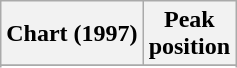<table class="wikitable sortable plainrowheaders" style="text-align:center">
<tr>
<th scope="col">Chart (1997)</th>
<th scope="col">Peak<br>position</th>
</tr>
<tr>
</tr>
<tr>
</tr>
</table>
